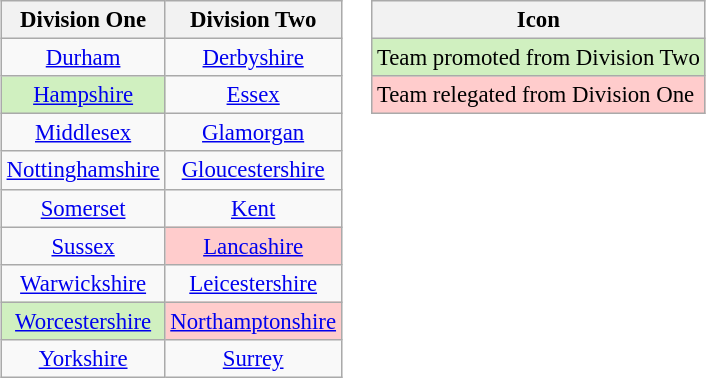<table>
<tr>
<td><br><table class="wikitable" style="font-size:95%; text-align: center;">
<tr>
<th>Division One</th>
<th>Division Two</th>
</tr>
<tr>
<td><a href='#'>Durham</a></td>
<td><a href='#'>Derbyshire</a></td>
</tr>
<tr>
<td bgcolor=#D0F0C0><a href='#'>Hampshire</a></td>
<td><a href='#'>Essex</a></td>
</tr>
<tr>
<td><a href='#'>Middlesex</a></td>
<td><a href='#'>Glamorgan</a></td>
</tr>
<tr>
<td><a href='#'>Nottinghamshire</a></td>
<td><a href='#'>Gloucestershire</a></td>
</tr>
<tr>
<td><a href='#'>Somerset</a></td>
<td><a href='#'>Kent</a></td>
</tr>
<tr>
<td><a href='#'>Sussex</a></td>
<td bgcolor=#ffcccc><a href='#'>Lancashire</a></td>
</tr>
<tr>
<td><a href='#'>Warwickshire</a></td>
<td><a href='#'>Leicestershire</a></td>
</tr>
<tr>
<td bgcolor=#D0F0C0><a href='#'>Worcestershire</a></td>
<td bgcolor=#ffcccc><a href='#'>Northamptonshire</a></td>
</tr>
<tr>
<td><a href='#'>Yorkshire</a></td>
<td><a href='#'>Surrey</a></td>
</tr>
</table>
</td>
<td valign="top"><br><table class="wikitable" style="font-size: 95%;">
<tr>
<th>Icon</th>
</tr>
<tr>
<td bgcolor=#D0F0C0>Team promoted from Division Two</td>
</tr>
<tr>
<td bgcolor=#ffcccc>Team relegated from Division One</td>
</tr>
</table>
</td>
</tr>
</table>
